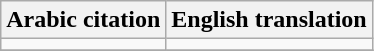<table class="wikitable" border="2">
<tr>
<th>Arabic citation</th>
<th>English translation</th>
</tr>
<tr>
<td></td>
<td></td>
</tr>
<tr>
</tr>
</table>
